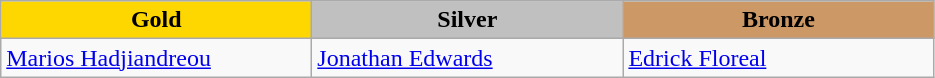<table class="wikitable" style="text-align:left">
<tr align="center">
<td width=200 bgcolor=gold><strong>Gold</strong></td>
<td width=200 bgcolor=silver><strong>Silver</strong></td>
<td width=200 bgcolor=CC9966><strong>Bronze</strong></td>
</tr>
<tr>
<td><a href='#'>Marios Hadjiandreou</a><br><em></em></td>
<td><a href='#'>Jonathan Edwards</a><br><em></em></td>
<td><a href='#'>Edrick Floreal</a><br><em></em></td>
</tr>
</table>
